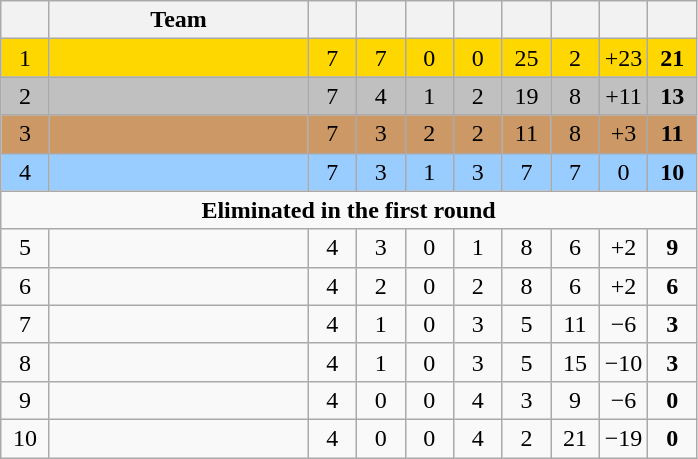<table class="wikitable" style="text-align: center;">
<tr>
<th width=25></th>
<th width=165>Team</th>
<th width=25></th>
<th width=25></th>
<th width=25></th>
<th width=25></th>
<th width=25></th>
<th width=25></th>
<th width=25></th>
<th width=25></th>
</tr>
<tr style="background:gold;">
<td>1</td>
<td style="text-align:left;"></td>
<td>7</td>
<td>7</td>
<td>0</td>
<td>0</td>
<td>25</td>
<td>2</td>
<td>+23</td>
<td><strong>21</strong></td>
</tr>
<tr style="background:silver;">
<td>2</td>
<td style="text-align:left;"></td>
<td>7</td>
<td>4</td>
<td>1</td>
<td>2</td>
<td>19</td>
<td>8</td>
<td>+11</td>
<td><strong>13</strong></td>
</tr>
<tr style="background:#cc9966;">
<td>3</td>
<td style="text-align:left;"></td>
<td>7</td>
<td>3</td>
<td>2</td>
<td>2</td>
<td>11</td>
<td>8</td>
<td>+3</td>
<td><strong>11</strong></td>
</tr>
<tr style="background:#9acdff;">
<td>4</td>
<td style="text-align:left;"></td>
<td>7</td>
<td>3</td>
<td>1</td>
<td>3</td>
<td>7</td>
<td>7</td>
<td>0</td>
<td><strong>10</strong></td>
</tr>
<tr>
<td colspan=10><strong>Eliminated in the first round</strong></td>
</tr>
<tr align=center>
<td>5</td>
<td style="text-align:left;"></td>
<td>4</td>
<td>3</td>
<td>0</td>
<td>1</td>
<td>8</td>
<td>6</td>
<td>+2</td>
<td><strong>9</strong></td>
</tr>
<tr align=center>
<td>6</td>
<td style="text-align:left;"></td>
<td>4</td>
<td>2</td>
<td>0</td>
<td>2</td>
<td>8</td>
<td>6</td>
<td>+2</td>
<td><strong>6</strong></td>
</tr>
<tr align=center>
<td>7</td>
<td style="text-align:left;"></td>
<td>4</td>
<td>1</td>
<td>0</td>
<td>3</td>
<td>5</td>
<td>11</td>
<td>−6</td>
<td><strong>3</strong></td>
</tr>
<tr align=center>
<td>8</td>
<td style="text-align:left;"></td>
<td>4</td>
<td>1</td>
<td>0</td>
<td>3</td>
<td>5</td>
<td>15</td>
<td>−10</td>
<td><strong>3</strong></td>
</tr>
<tr align=center>
<td>9</td>
<td style="text-align:left;"></td>
<td>4</td>
<td>0</td>
<td>0</td>
<td>4</td>
<td>3</td>
<td>9</td>
<td>−6</td>
<td><strong>0</strong></td>
</tr>
<tr align=center>
<td>10</td>
<td style="text-align:left;"></td>
<td>4</td>
<td>0</td>
<td>0</td>
<td>4</td>
<td>2</td>
<td>21</td>
<td>−19</td>
<td><strong>0</strong></td>
</tr>
</table>
